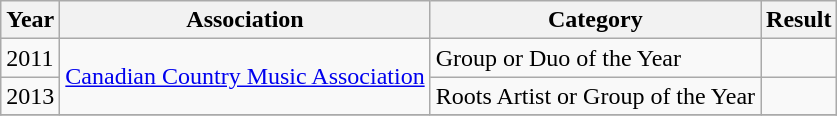<table class="wikitable">
<tr>
<th>Year</th>
<th>Association</th>
<th>Category</th>
<th>Result</th>
</tr>
<tr>
<td>2011</td>
<td rowspan="2"><a href='#'>Canadian Country Music Association</a></td>
<td>Group or Duo of the Year</td>
<td></td>
</tr>
<tr>
<td>2013</td>
<td>Roots Artist or Group of the Year</td>
<td></td>
</tr>
<tr>
</tr>
</table>
